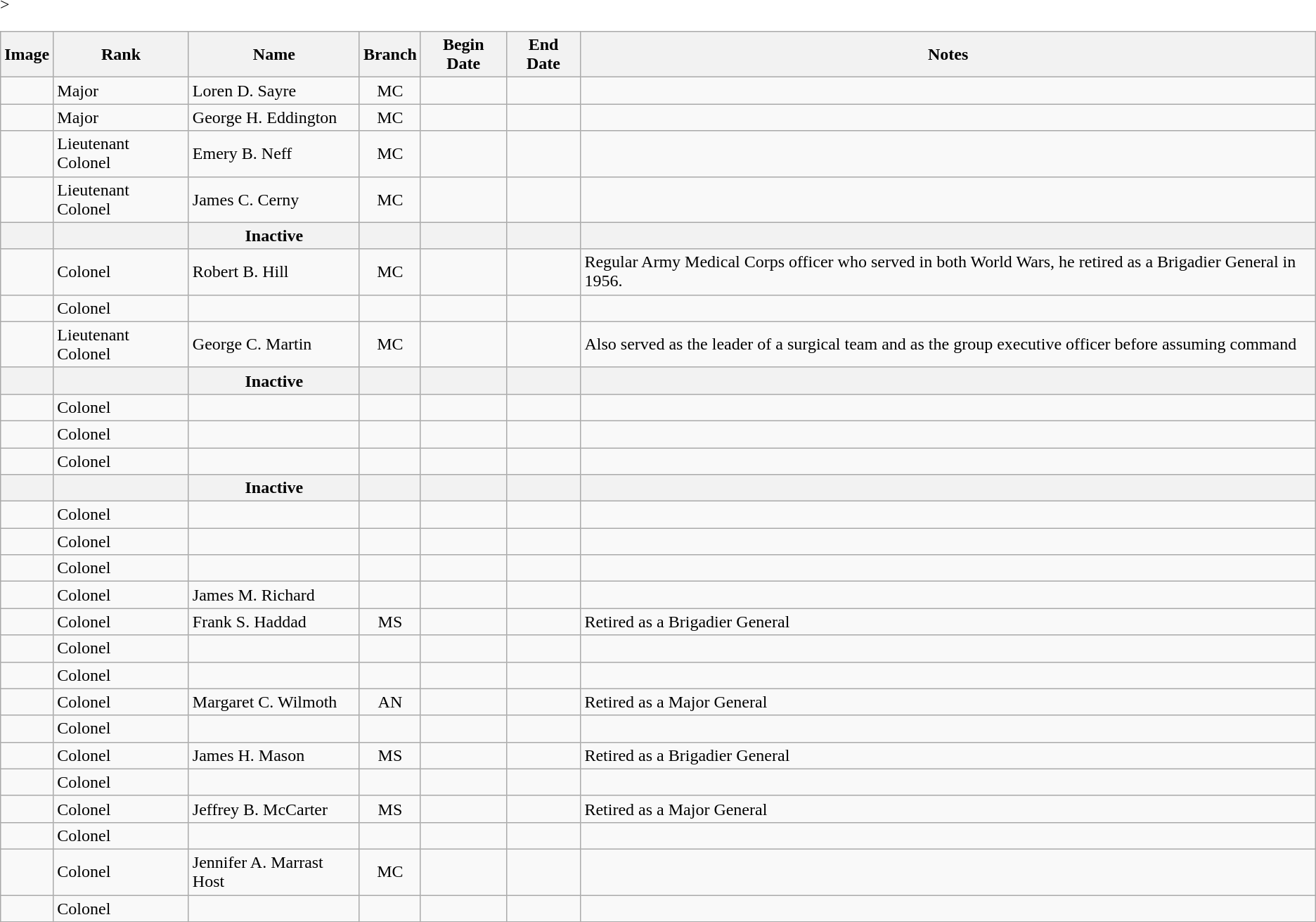<table class="wikitable sortable">
<tr>
<th class=unsortable>Image</th>
<th class=unsortable>Rank</th>
<th>Name</th>
<th>Branch</th>
<th>Begin Date</th>
<th>End Date</th>
<th class=unsortable>Notes</th>
</tr>
<tr>
<td></td>
<td>Major</td>
<td Sortname>Loren D. Sayre</td>
<td align=center>MC</td>
<td align=center></td>
<td align=center></td>
<td></td>
</tr>
<tr>
<td></td>
<td>Major</td>
<td Sortname>George H. Eddington</td>
<td align=center>MC</td>
<td align=center></td>
<td align=center></td>
<td></td>
</tr>
<tr>
<td></td>
<td>Lieutenant Colonel</td>
<td Sortname>Emery B. Neff</td>
<td align=center>MC</td>
<td align=center></td>
<td align=center></td>
<td></td>
</tr>
<tr>
<td></td>
<td>Lieutenant Colonel</td>
<td Sortname>James C. Cerny</td>
<td align=center>MC</td>
<td align=center></td>
<td align=center></td>
<td></td>
</tr>
<tr>
<th></th>
<th></th>
<th Sortname>Inactive</th>
<th align=center></th>
<th align=center></th>
<th align=center></th>
<th></th>
</tr>
<tr>
<td></td>
<td>Colonel</td>
<td Sortname>Robert B. Hill</td>
<td align=center>MC</td>
<td align=center></td>
<td align=center></td>
<td>Regular Army Medical Corps officer who served in both World Wars, he retired as a Brigadier General in 1956.</td>
</tr>
<tr>
<td></td>
<td>Colonel</td>
<td Sortname></td>
<td align=center></td>
<td align=center></td>
<td align=center></td>
<td></td>
</tr>
<tr>
<td></td>
<td>Lieutenant Colonel</td>
<td Sortname>George C. Martin</td>
<td align=center>MC</td>
<td align=center></td>
<td align=center></td>
<td>Also served as the leader of a surgical team and as the group executive officer before assuming command</td>
</tr>
<tr>
<th></th>
<th></th>
<th Sortname>Inactive</th>
<th align=center></th>
<th align=center></th>
<th align=center></th>
<th></th>
</tr>
<tr>
<td></td>
<td>Colonel</td>
<td Sortname></td>
<td align=center></td>
<td align=center></td>
<td align=center></td>
<td></td>
</tr>
<tr>
<td></td>
<td>Colonel</td>
<td Sortname></td>
<td align=center></td>
<td align=center></td>
<td align=center></td>
<td></td>
</tr>
<tr>
<td></td>
<td>Colonel</td>
<td Sortname></td>
<td align=center></td>
<td align=center></td>
<td align=center></td>
<td></td>
</tr>
<tr>
<th></th>
<th></th>
<th Sortname>Inactive</th>
<th align=center></th>
<th align=center></th>
<th align=center></th>
<th></th>
</tr>
<tr>
<td></td>
<td>Colonel</td>
<td Sortname></td>
<td align=center></td>
<td align=center></td>
<td align=center></td>
<td></td>
</tr>
<tr>
<td></td>
<td>Colonel</td>
<td Sortname></td>
<td align=center></td>
<td align=center></td>
<td align=center></td>
<td></td>
</tr>
<tr>
<td></td>
<td>Colonel</td>
<td Sortname></td>
<td align=center></td>
<td align=center></td>
<td align=center></td>
<td></td>
</tr>
<tr>
<td></td>
<td>Colonel</td>
<td Sortname>James M. Richard</td>
<td align=center></td>
<td align=center></td>
<td align=center></td>
<td></td>
</tr>
<tr>
<td></td>
<td>Colonel</td>
<td Sortname>Frank S. Haddad</td>
<td align=center>MS</td>
<td align=center></td>
<td align=center></td>
<td>Retired as a Brigadier General</td>
</tr>
<tr>
<td></td>
<td>Colonel</td>
<td Sortname></td>
<td align=center></td>
<td align=center></td>
<td align=center></td>
<td></td>
</tr>
<tr>
<td></td>
<td>Colonel</td>
<td Sortname></td>
<td align=center></td>
<td align=center></td>
<td align=center></td>
<td></td>
</tr>
<tr>
<td></td>
<td>Colonel</td>
<td Sortname>Margaret C. Wilmoth</td>
<td align=center>AN</td>
<td align=center></td>
<td align=center></td>
<td>Retired as a Major General</td>
</tr>
<tr>
<td></td>
<td>Colonel</td>
<td Sortname></td>
<td align=center></td>
<td align=center></td>
<td align=center></td>
<td></td>
</tr>
<tr>
<td></td>
<td>Colonel</td>
<td Sortname>James H. Mason</td>
<td align=center>MS</td>
<td align=center></td>
<td align=center></td>
<td>Retired as a Brigadier General</td>
</tr>
<tr>
<td></td>
<td>Colonel</td>
<td Sortname></td>
<td align=center></td>
<td align=center></td>
<td align=center></td>
<td></td>
</tr>
<tr>
<td></td>
<td>Colonel</td>
<td Sortname>Jeffrey B. McCarter</td>
<td align=center>MS</td>
<td align=center></td>
<td align=center></td>
<td>Retired as a Major General</td>
</tr>
<tr>
<td></td>
<td>Colonel</td>
<td Sortname></td>
<td align=center></td>
<td align=center></td>
<td align=center></td>
<td></td>
</tr>
<tr>
<td></td>
<td>Colonel</td>
<td Sortname>Jennifer A. Marrast Host</td>
<td align=center>MC</td>
<td align=center></td>
<td align=center></td>
<td></td>
</tr>
<tr>
<td></td>
<td>Colonel</td>
<td Sortname></td>
<td align=center></td>
<td align=center></td>
<td align=center></td>
<td></td>
</tr>
<tr -->>
</tr>
</table>
